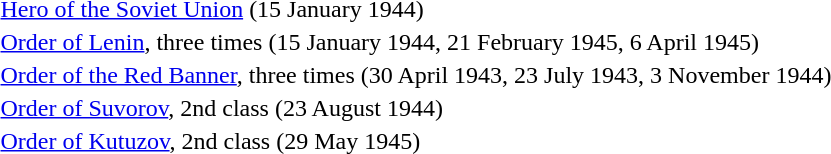<table>
<tr>
<td></td>
<td><a href='#'>Hero of the Soviet Union</a> (15 January 1944)</td>
</tr>
<tr>
<td></td>
<td><a href='#'>Order of Lenin</a>, three times (15 January 1944, 21 February 1945, 6 April 1945)</td>
</tr>
<tr>
<td></td>
<td><a href='#'>Order of the Red Banner</a>, three times (30 April 1943, 23 July 1943, 3 November 1944)</td>
</tr>
<tr>
<td></td>
<td><a href='#'>Order of Suvorov</a>, 2nd class (23 August 1944)</td>
</tr>
<tr>
<td></td>
<td><a href='#'>Order of Kutuzov</a>, 2nd class (29 May 1945)</td>
</tr>
<tr>
</tr>
</table>
